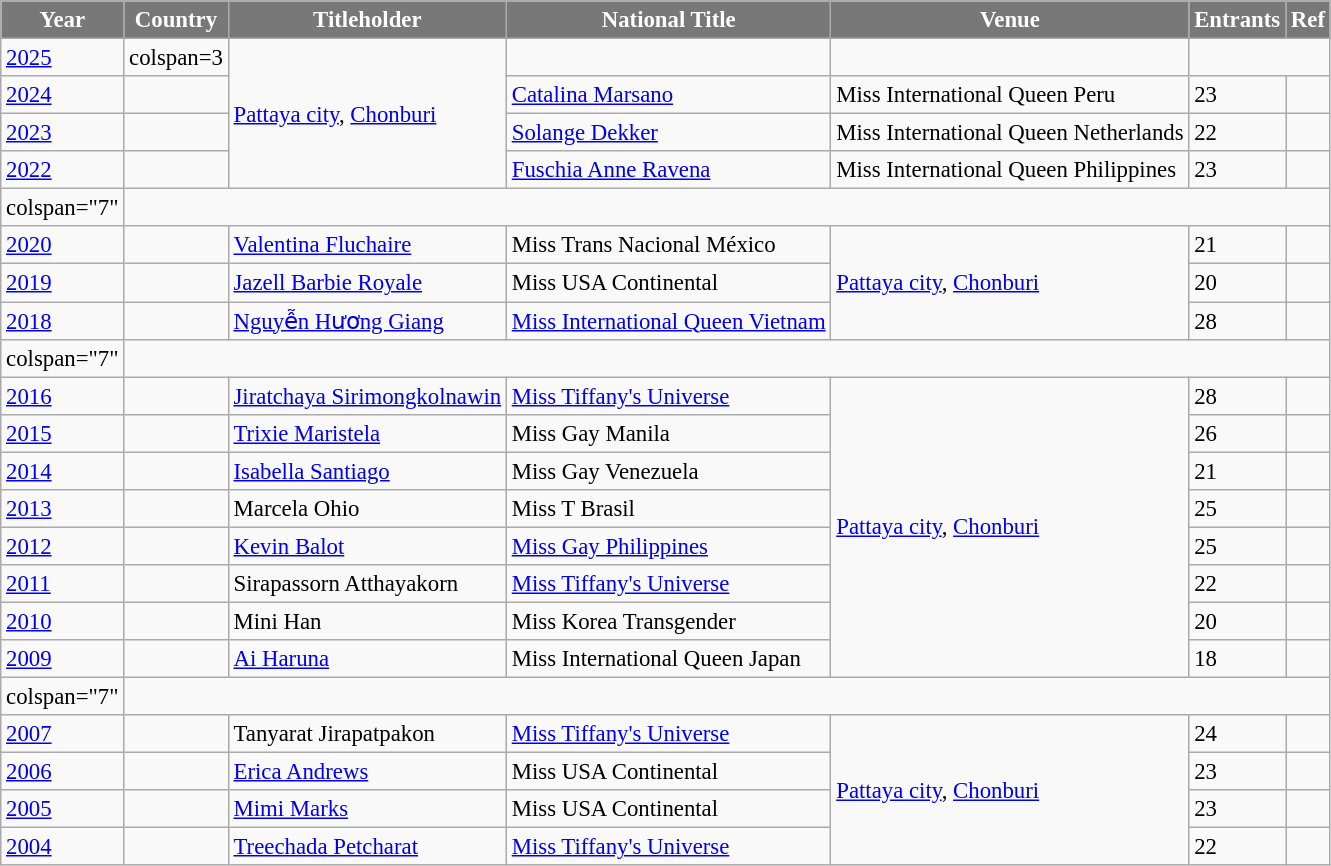<table class="wikitable sortable" style="font-size: 95%;">
<tr>
<th style="background-color:#787878;color:#FFFFFF;">Year</th>
<th style="background-color:#787878;color:#FFFFFF;">Country</th>
<th style="background-color:#787878;color:#FFFFFF;">Titleholder</th>
<th style="background-color:#787878;color:#FFFFFF;">National Title</th>
<th style="background-color:#787878;color:#FFFFFF;">Venue</th>
<th style="background-color:#787878;color:#FFFFFF;">Entrants</th>
<th style="background-color:#787878;color:#FFFFFF;">Ref</th>
</tr>
<tr>
<td><a href='#'>2025</a></td>
<td>colspan=3 </td>
<td rowspan="4"><a href='#'>Pattaya city</a>, <a href='#'>Chonburi</a></td>
<td></td>
<td></td>
</tr>
<tr>
<td><a href='#'>2024</a></td>
<td></td>
<td><a href='#'>Catalina Marsano</a></td>
<td>Miss International Queen Peru</td>
<td>23</td>
<td></td>
</tr>
<tr>
<td><a href='#'>2023</a></td>
<td></td>
<td><a href='#'>Solange Dekker</a></td>
<td>Miss International Queen Netherlands</td>
<td>22</td>
<td></td>
</tr>
<tr>
<td><a href='#'>2022</a></td>
<td></td>
<td><a href='#'>Fuschia Anne Ravena</a></td>
<td>Miss International Queen Philippines</td>
<td>23</td>
<td></td>
</tr>
<tr>
<td>colspan="7" </td>
</tr>
<tr>
<td><a href='#'>2020</a></td>
<td></td>
<td><a href='#'>Valentina Fluchaire</a></td>
<td>Miss Trans Nacional México</td>
<td rowspan="3"><a href='#'>Pattaya city</a>, <a href='#'>Chonburi</a></td>
<td>21</td>
<td></td>
</tr>
<tr>
<td><a href='#'>2019</a></td>
<td></td>
<td><a href='#'>Jazell Barbie Royale</a></td>
<td>Miss USA Continental</td>
<td>20</td>
<td></td>
</tr>
<tr>
<td><a href='#'>2018</a></td>
<td></td>
<td><a href='#'>Nguyễn Hương Giang</a></td>
<td><a href='#'>Miss International Queen Vietnam</a></td>
<td>28</td>
<td></td>
</tr>
<tr>
<td>colspan="7" </td>
</tr>
<tr>
<td><a href='#'>2016</a></td>
<td></td>
<td><a href='#'>Jiratchaya Sirimongkolnawin</a></td>
<td><a href='#'>Miss Tiffany's Universe</a></td>
<td rowspan="8"><a href='#'>Pattaya city</a>, <a href='#'>Chonburi</a></td>
<td>28</td>
<td></td>
</tr>
<tr>
<td><a href='#'>2015</a></td>
<td></td>
<td><a href='#'>Trixie Maristela</a></td>
<td>Miss Gay Manila</td>
<td>26</td>
<td></td>
</tr>
<tr>
<td><a href='#'>2014</a></td>
<td></td>
<td><a href='#'>Isabella Santiago</a></td>
<td>Miss Gay Venezuela</td>
<td>21</td>
<td></td>
</tr>
<tr>
<td><a href='#'>2013</a></td>
<td></td>
<td>Marcela Ohio</td>
<td>Miss T Brasil</td>
<td>25</td>
<td></td>
</tr>
<tr>
<td><a href='#'>2012</a></td>
<td></td>
<td><a href='#'>Kevin Balot</a></td>
<td><a href='#'>Miss Gay Philippines</a></td>
<td>25</td>
<td></td>
</tr>
<tr>
<td><a href='#'>2011</a></td>
<td></td>
<td>Sirapassorn Atthayakorn</td>
<td><a href='#'>Miss Tiffany's Universe</a></td>
<td>22</td>
<td></td>
</tr>
<tr>
<td><a href='#'>2010</a></td>
<td></td>
<td>Mini Han</td>
<td>Miss Korea Transgender</td>
<td>20</td>
<td></td>
</tr>
<tr>
<td><a href='#'>2009</a></td>
<td></td>
<td><a href='#'>Ai Haruna</a></td>
<td>Miss International Queen Japan</td>
<td>18</td>
<td></td>
</tr>
<tr>
<td>colspan="7" </td>
</tr>
<tr>
<td><a href='#'>2007</a></td>
<td></td>
<td>Tanyarat Jirapatpakon</td>
<td><a href='#'>Miss Tiffany's Universe</a></td>
<td rowspan="4"><a href='#'>Pattaya city</a>, <a href='#'>Chonburi</a></td>
<td>24</td>
<td></td>
</tr>
<tr>
<td><a href='#'>2006</a></td>
<td></td>
<td><a href='#'>Erica Andrews</a></td>
<td>Miss USA Continental</td>
<td>23</td>
<td></td>
</tr>
<tr>
<td><a href='#'>2005</a></td>
<td></td>
<td><a href='#'>Mimi Marks</a></td>
<td>Miss USA Continental</td>
<td>23</td>
<td></td>
</tr>
<tr>
<td><a href='#'>2004</a></td>
<td></td>
<td><a href='#'>Treechada Petcharat</a></td>
<td><a href='#'>Miss Tiffany's Universe</a></td>
<td>22</td>
<td></td>
</tr>
</table>
